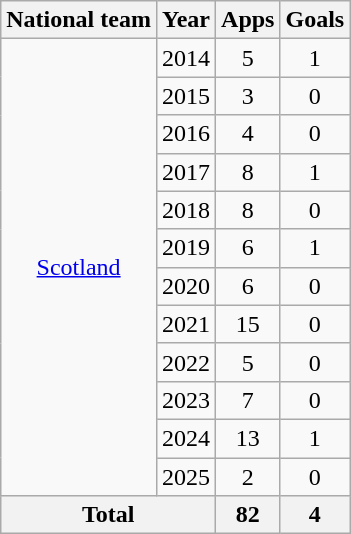<table class="wikitable" style="text-align: center;">
<tr>
<th>National team</th>
<th>Year</th>
<th>Apps</th>
<th>Goals</th>
</tr>
<tr>
<td rowspan="12"><a href='#'>Scotland</a></td>
<td>2014</td>
<td>5</td>
<td>1</td>
</tr>
<tr>
<td>2015</td>
<td>3</td>
<td>0</td>
</tr>
<tr>
<td>2016</td>
<td>4</td>
<td>0</td>
</tr>
<tr>
<td>2017</td>
<td>8</td>
<td>1</td>
</tr>
<tr>
<td>2018</td>
<td>8</td>
<td>0</td>
</tr>
<tr>
<td>2019</td>
<td>6</td>
<td>1</td>
</tr>
<tr>
<td>2020</td>
<td>6</td>
<td>0</td>
</tr>
<tr>
<td>2021</td>
<td>15</td>
<td>0</td>
</tr>
<tr>
<td>2022</td>
<td>5</td>
<td>0</td>
</tr>
<tr>
<td>2023</td>
<td>7</td>
<td>0</td>
</tr>
<tr>
<td>2024</td>
<td>13</td>
<td>1</td>
</tr>
<tr>
<td>2025</td>
<td>2</td>
<td>0</td>
</tr>
<tr>
<th colspan="2">Total</th>
<th>82</th>
<th>4</th>
</tr>
</table>
